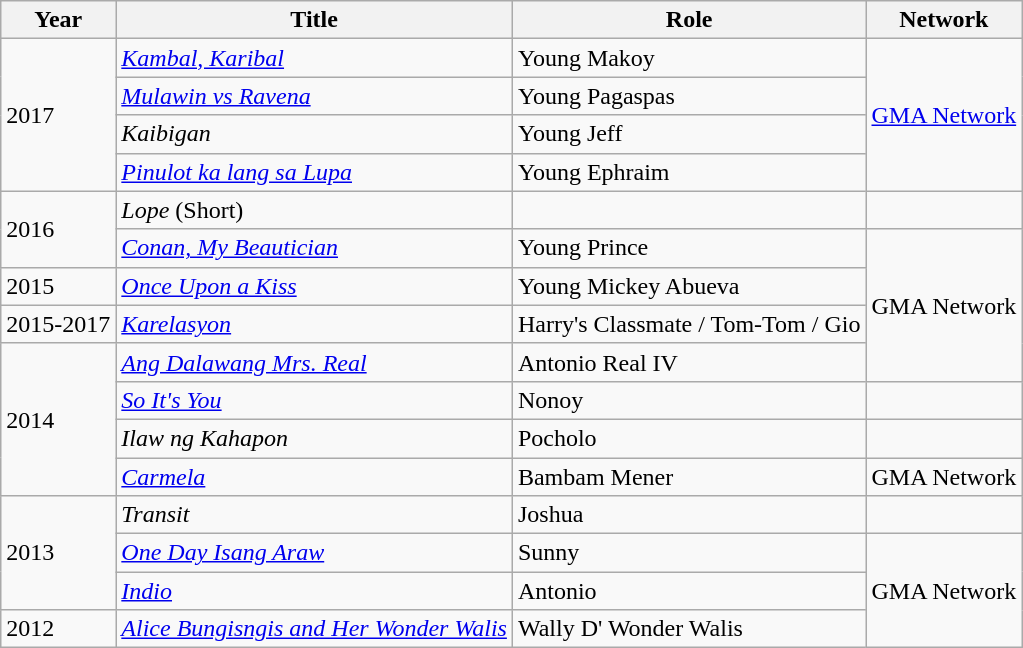<table class="wikitable">
<tr>
<th>Year</th>
<th>Title</th>
<th>Role</th>
<th>Network</th>
</tr>
<tr>
<td rowspan="4">2017</td>
<td><em><a href='#'>Kambal, Karibal</a></em></td>
<td>Young Makoy</td>
<td rowspan="4"><a href='#'>GMA Network</a></td>
</tr>
<tr>
<td><em><a href='#'>Mulawin vs Ravena</a></em></td>
<td>Young Pagaspas</td>
</tr>
<tr>
<td><em>Kaibigan</em></td>
<td>Young Jeff</td>
</tr>
<tr>
<td><em><a href='#'>Pinulot ka lang sa Lupa</a></em></td>
<td>Young Ephraim</td>
</tr>
<tr>
<td rowspan="2">2016</td>
<td><em>Lope</em> (Short)</td>
<td></td>
<td></td>
</tr>
<tr>
<td><em><a href='#'>Conan, My Beautician</a></em></td>
<td>Young Prince</td>
<td rowspan="4">GMA Network</td>
</tr>
<tr>
<td>2015</td>
<td><em><a href='#'>Once Upon a Kiss</a></em></td>
<td>Young Mickey Abueva</td>
</tr>
<tr>
<td>2015-2017</td>
<td><em><a href='#'>Karelasyon</a></em></td>
<td>Harry's Classmate / Tom-Tom / Gio</td>
</tr>
<tr>
<td rowspan="4">2014</td>
<td><em><a href='#'>Ang Dalawang Mrs. Real</a></em></td>
<td>Antonio Real IV</td>
</tr>
<tr>
<td><em><a href='#'>So It's You</a></em></td>
<td>Nonoy</td>
<td></td>
</tr>
<tr>
<td><em>Ilaw ng Kahapon</em></td>
<td>Pocholo</td>
<td></td>
</tr>
<tr>
<td><a href='#'><em>Carmela</em></a></td>
<td>Bambam Mener</td>
<td>GMA Network</td>
</tr>
<tr>
<td rowspan="3">2013</td>
<td><em>Transit</em></td>
<td>Joshua</td>
<td></td>
</tr>
<tr>
<td><em><a href='#'>One Day Isang Araw</a></em></td>
<td>Sunny</td>
<td rowspan="3">GMA Network</td>
</tr>
<tr>
<td><em><a href='#'>Indio</a></em></td>
<td>Antonio</td>
</tr>
<tr>
<td>2012</td>
<td><em><a href='#'>Alice Bungisngis and Her Wonder Walis</a></em></td>
<td>Wally D' Wonder Walis</td>
</tr>
</table>
